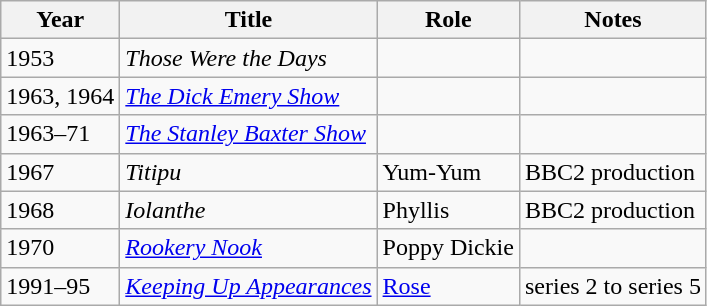<table class="wikitable sortable">
<tr>
<th>Year</th>
<th>Title</th>
<th>Role</th>
<th class="unsortable">Notes</th>
</tr>
<tr>
<td>1953</td>
<td><em>Those Were the Days</em></td>
<td></td>
<td></td>
</tr>
<tr>
<td>1963, 1964</td>
<td><em><a href='#'>The Dick Emery Show</a></em></td>
<td></td>
<td></td>
</tr>
<tr>
<td>1963–71</td>
<td><em><a href='#'>The Stanley Baxter Show</a></em></td>
<td></td>
<td></td>
</tr>
<tr>
<td>1967</td>
<td><em>Titipu</em></td>
<td>Yum-Yum</td>
<td>BBC2 production</td>
</tr>
<tr>
<td>1968</td>
<td><em>Iolanthe</em></td>
<td>Phyllis</td>
<td>BBC2 production</td>
</tr>
<tr>
<td>1970</td>
<td><em><a href='#'>Rookery Nook</a></em></td>
<td>Poppy Dickie</td>
<td></td>
</tr>
<tr>
<td>1991–95</td>
<td><em><a href='#'>Keeping Up Appearances</a></em></td>
<td><a href='#'>Rose</a></td>
<td>series 2 to series 5</td>
</tr>
</table>
